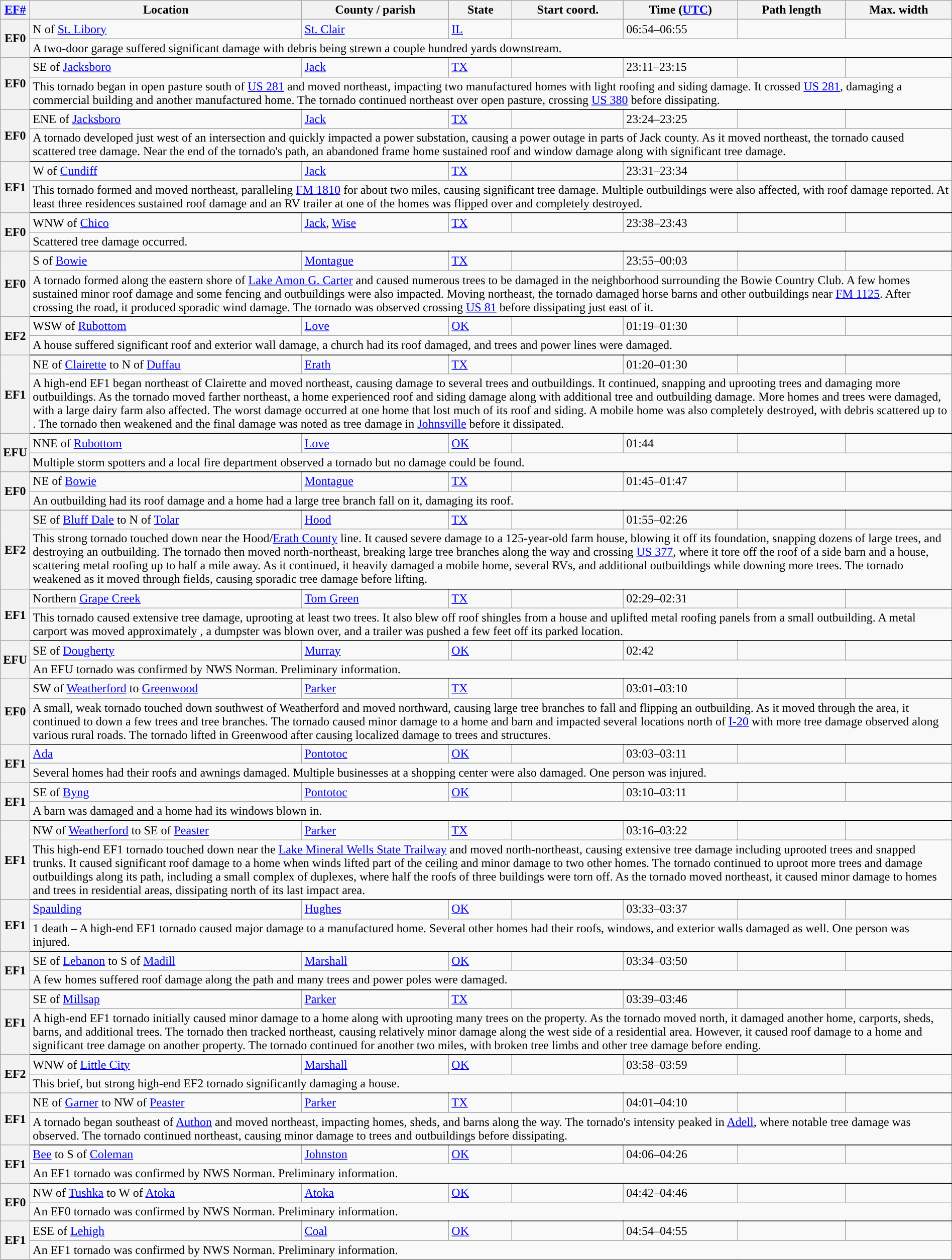<table class="wikitable sortable" style="width:100%;">
<tr>
<th scope="col" width="2%" align="center"><a href='#'>EF#</a></th>
<th scope="col" align="center" class="unsortable">Location</th>
<th scope="col" align="center" class="unsortable">County / parish</th>
<th scope="col" align="center">State</th>
<th scope="col" align="center">Start coord.</th>
<th scope="col" align="center">Time (<a href='#'>UTC</a>)</th>
<th scope="col" align="center">Path length</th>
<th scope="col" align="center">Max. width</th>
</tr>
<tr>
<th scope="row" rowspan="2" style="background-color:#">EF0</th>
<td>N of <a href='#'>St. Libory</a></td>
<td><a href='#'>St. Clair</a></td>
<td><a href='#'>IL</a></td>
<td></td>
<td>06:54–06:55</td>
<td></td>
<td></td>
</tr>
<tr class="expand-child">
<td colspan="8" style=" border-bottom: 1px solid black;">A two-door garage suffered significant damage with debris being strewn a couple hundred yards downstream.</td>
</tr>
<tr>
<th scope="row" rowspan="2" style="background-color:#">EF0</th>
<td>SE of <a href='#'>Jacksboro</a></td>
<td><a href='#'>Jack</a></td>
<td><a href='#'>TX</a></td>
<td></td>
<td>23:11–23:15</td>
<td></td>
<td></td>
</tr>
<tr class="expand-child">
<td colspan="8" style=" border-bottom: 1px solid black;">This tornado began in open pasture south of <a href='#'>US 281</a> and moved northeast, impacting two manufactured homes with light roofing and siding damage. It crossed <a href='#'>US 281</a>, damaging a commercial building and another manufactured home. The tornado continued northeast over open pasture, crossing <a href='#'>US 380</a> before dissipating.</td>
</tr>
<tr>
<th scope="row" rowspan="2" style="background-color:#">EF0</th>
<td>ENE of <a href='#'>Jacksboro</a></td>
<td><a href='#'>Jack</a></td>
<td><a href='#'>TX</a></td>
<td></td>
<td>23:24–23:25</td>
<td></td>
<td></td>
</tr>
<tr class="expand-child">
<td colspan="8" style=" border-bottom: 1px solid black;">A tornado developed just west of an intersection and quickly impacted a power substation, causing a power outage in parts of Jack county. As it moved northeast, the tornado caused scattered tree damage. Near the end of the tornado's path, an abandoned frame home sustained roof and window damage along with significant tree damage.</td>
</tr>
<tr>
<th scope="row" rowspan="2" style="background-color:#">EF1</th>
<td>W of <a href='#'>Cundiff</a></td>
<td><a href='#'>Jack</a></td>
<td><a href='#'>TX</a></td>
<td></td>
<td>23:31–23:34</td>
<td></td>
<td></td>
</tr>
<tr class="expand-child">
<td colspan="8" style=" border-bottom: 1px solid black;">This tornado formed and moved northeast, paralleling <a href='#'>FM 1810</a> for about two miles, causing significant tree damage. Multiple outbuildings were also affected, with roof damage reported. At least three residences sustained roof damage and an RV trailer at one of the homes was flipped over and completely destroyed.</td>
</tr>
<tr>
<th scope="row" rowspan="2" style="background-color:#">EF0</th>
<td>WNW of <a href='#'>Chico</a></td>
<td><a href='#'>Jack</a>, <a href='#'>Wise</a></td>
<td><a href='#'>TX</a></td>
<td></td>
<td>23:38–23:43</td>
<td></td>
<td></td>
</tr>
<tr class="expand-child">
<td colspan="8" style=" border-bottom: 1px solid black;">Scattered tree damage occurred.</td>
</tr>
<tr>
<th scope="row" rowspan="2" style="background-color:#">EF0</th>
<td>S of <a href='#'>Bowie</a></td>
<td><a href='#'>Montague</a></td>
<td><a href='#'>TX</a></td>
<td></td>
<td>23:55–00:03</td>
<td></td>
<td></td>
</tr>
<tr class="expand-child">
<td colspan="8" style=" border-bottom: 1px solid black;">A tornado formed along the eastern shore of <a href='#'>Lake Amon G. Carter</a> and caused numerous trees to be damaged in the neighborhood surrounding the Bowie Country Club. A few homes sustained minor roof damage and some fencing and outbuildings were also impacted. Moving northeast, the tornado damaged horse barns and other outbuildings near <a href='#'>FM 1125</a>. After crossing the road, it produced sporadic wind damage. The tornado was observed crossing <a href='#'>US 81</a> before dissipating just east of it.</td>
</tr>
<tr>
<th scope="row" rowspan="2" style="background-color:#">EF2</th>
<td>WSW of <a href='#'>Rubottom</a></td>
<td><a href='#'>Love</a></td>
<td><a href='#'>OK</a></td>
<td></td>
<td>01:19–01:30</td>
<td></td>
<td></td>
</tr>
<tr class="expand-child">
<td colspan="8" style=" border-bottom: 1px solid black;">A house suffered significant roof and exterior wall damage, a church had its roof damaged, and trees and power lines were damaged.</td>
</tr>
<tr>
<th scope="row" rowspan="2" style="background-color:#">EF1</th>
<td>NE of <a href='#'>Clairette</a> to N of <a href='#'>Duffau</a></td>
<td><a href='#'>Erath</a></td>
<td><a href='#'>TX</a></td>
<td></td>
<td>01:20–01:30</td>
<td></td>
<td></td>
</tr>
<tr class="expand-child">
<td colspan="8" style=" border-bottom: 1px solid black;">A high-end EF1 began northeast of Clairette and moved northeast, causing damage to several trees and outbuildings. It continued, snapping and uprooting trees and damaging more outbuildings. As the tornado moved farther northeast, a home experienced roof and siding damage along with additional tree and outbuilding damage. More homes and trees were damaged, with a large dairy farm also affected. The worst damage occurred at one home that lost much of its roof and siding. A mobile home was also completely destroyed, with debris scattered up to . The tornado then weakened and the final damage was noted as tree damage in <a href='#'>Johnsville</a> before it dissipated.</td>
</tr>
<tr>
<th scope="row" rowspan="2" style="background-color:#">EFU</th>
<td>NNE of <a href='#'>Rubottom</a></td>
<td><a href='#'>Love</a></td>
<td><a href='#'>OK</a></td>
<td></td>
<td>01:44</td>
<td></td>
<td></td>
</tr>
<tr class="expand-child">
<td colspan="8" style=" border-bottom: 1px solid black;">Multiple storm spotters and a local fire department observed a tornado but no damage could be found.</td>
</tr>
<tr>
<th scope="row" rowspan="2" style="background-color:#">EF0</th>
<td>NE of <a href='#'>Bowie</a></td>
<td><a href='#'>Montague</a></td>
<td><a href='#'>TX</a></td>
<td></td>
<td>01:45–01:47</td>
<td></td>
<td></td>
</tr>
<tr class="expand-child">
<td colspan="8" style=" border-bottom: 1px solid black;">An outbuilding had its roof damage and a home had a large tree branch fall on it, damaging its roof.</td>
</tr>
<tr>
<th scope="row" rowspan="2" style="background-color:#">EF2</th>
<td>SE of <a href='#'>Bluff Dale</a> to N of <a href='#'>Tolar</a></td>
<td><a href='#'>Hood</a></td>
<td><a href='#'>TX</a></td>
<td></td>
<td>01:55–02:26</td>
<td></td>
<td></td>
</tr>
<tr class="expand-child">
<td colspan="8" style=" border-bottom: 1px solid black;">This strong tornado touched down near the Hood/<a href='#'>Erath County</a> line. It caused severe damage to a 125-year-old farm house, blowing it off its foundation, snapping dozens of large trees, and destroying an outbuilding. The tornado then moved north-northeast, breaking large tree branches along the way and crossing <a href='#'>US 377</a>, where it tore off the roof of a side barn and a house, scattering metal roofing up to half a mile away. As it continued, it heavily damaged a mobile home, several RVs, and additional outbuildings while downing more trees. The tornado weakened as it moved through fields, causing sporadic tree damage before lifting.</td>
</tr>
<tr>
<th scope="row" rowspan="2" style="background-color:#">EF1</th>
<td>Northern <a href='#'>Grape Creek</a></td>
<td><a href='#'>Tom Green</a></td>
<td><a href='#'>TX</a></td>
<td></td>
<td>02:29–02:31</td>
<td></td>
<td></td>
</tr>
<tr class="expand-child">
<td colspan="8" style=" border-bottom: 1px solid black;">This tornado caused extensive tree damage, uprooting at least two trees. It also blew off roof shingles from a house and uplifted metal roofing panels from a small outbuilding. A metal carport was moved approximately , a dumpster was blown over, and a trailer was pushed a few feet off its parked location.</td>
</tr>
<tr>
<th scope="row" rowspan="2" style="background-color:#">EFU</th>
<td>SE of <a href='#'>Dougherty</a></td>
<td><a href='#'>Murray</a></td>
<td><a href='#'>OK</a></td>
<td></td>
<td>02:42</td>
<td></td>
<td></td>
</tr>
<tr class="expand-child">
<td colspan="8" style=" border-bottom: 1px solid black;">An EFU tornado was confirmed by NWS Norman. Preliminary information.</td>
</tr>
<tr>
<th scope="row" rowspan="2" style="background-color:#">EF0</th>
<td>SW of <a href='#'>Weatherford</a> to <a href='#'>Greenwood</a></td>
<td><a href='#'>Parker</a></td>
<td><a href='#'>TX</a></td>
<td></td>
<td>03:01–03:10</td>
<td></td>
<td></td>
</tr>
<tr class="expand-child">
<td colspan="8" style=" border-bottom: 1px solid black;">A small, weak tornado touched down southwest of Weatherford and moved northward, causing large tree branches to fall and flipping an outbuilding. As it moved through the area, it continued to down a few trees and tree branches. The tornado caused minor damage to a home and barn and impacted several locations north of <a href='#'>I-20</a> with more tree damage observed along various rural roads. The tornado lifted in Greenwood after causing localized damage to trees and structures.</td>
</tr>
<tr>
<th scope="row" rowspan="2" style="background-color:#">EF1</th>
<td><a href='#'>Ada</a></td>
<td><a href='#'>Pontotoc</a></td>
<td><a href='#'>OK</a></td>
<td></td>
<td>03:03–03:11</td>
<td></td>
<td></td>
</tr>
<tr class="expand-child">
<td colspan="8" style=" border-bottom: 1px solid black;">Several homes had their roofs and awnings damaged. Multiple businesses at a shopping center were also damaged. One person was injured.</td>
</tr>
<tr>
<th scope="row" rowspan="2" style="background-color:#">EF1</th>
<td>SE of <a href='#'>Byng</a></td>
<td><a href='#'>Pontotoc</a></td>
<td><a href='#'>OK</a></td>
<td></td>
<td>03:10–03:11</td>
<td></td>
<td></td>
</tr>
<tr class="expand-child">
<td colspan="8" style=" border-bottom: 1px solid black;">A barn was damaged and a home had its windows blown in.</td>
</tr>
<tr>
<th scope="row" rowspan="2" style="background-color:#">EF1</th>
<td>NW of <a href='#'>Weatherford</a> to SE of <a href='#'>Peaster</a></td>
<td><a href='#'>Parker</a></td>
<td><a href='#'>TX</a></td>
<td></td>
<td>03:16–03:22</td>
<td></td>
<td></td>
</tr>
<tr class="expand-child">
<td colspan="8" style=" border-bottom: 1px solid black;">This high-end EF1 tornado touched down near the <a href='#'>Lake Mineral Wells State Trailway</a> and moved north-northeast, causing extensive tree damage including uprooted trees and snapped trunks. It caused significant roof damage to a home when winds lifted part of the ceiling and minor damage to two other homes. The tornado continued to uproot more trees and damage outbuildings along its path, including a small complex of duplexes, where half the roofs of three buildings were torn off. As the tornado moved northeast, it caused minor damage to homes and trees in residential areas, dissipating north of its last impact area.</td>
</tr>
<tr>
<th scope="row" rowspan="2" style="background-color:#">EF1</th>
<td><a href='#'>Spaulding</a></td>
<td><a href='#'>Hughes</a></td>
<td><a href='#'>OK</a></td>
<td></td>
<td>03:33–03:37</td>
<td></td>
<td></td>
</tr>
<tr class="expand-child">
<td colspan="8" style=" border-bottom: 1px solid black;">1 death – A high-end EF1 tornado caused major damage to a manufactured home. Several other homes had their roofs, windows, and exterior walls damaged as well. One person was injured.</td>
</tr>
<tr>
<th scope="row" rowspan="2" style="background-color:#">EF1</th>
<td>SE of <a href='#'>Lebanon</a> to S of <a href='#'>Madill</a></td>
<td><a href='#'>Marshall</a></td>
<td><a href='#'>OK</a></td>
<td></td>
<td>03:34–03:50</td>
<td></td>
<td></td>
</tr>
<tr class="expand-child">
<td colspan="8" style=" border-bottom: 1px solid black;">A few homes suffered roof damage along the path and many trees and power poles were damaged.</td>
</tr>
<tr>
<th scope="row" rowspan="2" style="background-color:#">EF1</th>
<td>SE of <a href='#'>Millsap</a></td>
<td><a href='#'>Parker</a></td>
<td><a href='#'>TX</a></td>
<td></td>
<td>03:39–03:46</td>
<td></td>
<td></td>
</tr>
<tr class="expand-child">
<td colspan="8" style=" border-bottom: 1px solid black;">A high-end EF1 tornado initially caused minor damage to a home along with uprooting many trees on the property. As the tornado moved north, it damaged another home, carports, sheds, barns, and additional trees. The tornado then tracked northeast, causing relatively minor damage along the west side of a residential area. However, it caused roof damage to a home and significant tree damage on another property. The tornado continued for another two miles, with broken tree limbs and other tree damage before ending.</td>
</tr>
<tr>
<th scope="row" rowspan="2" style="background-color:#">EF2</th>
<td>WNW of <a href='#'>Little City</a></td>
<td><a href='#'>Marshall</a></td>
<td><a href='#'>OK</a></td>
<td></td>
<td>03:58–03:59</td>
<td></td>
<td></td>
</tr>
<tr class="expand-child">
<td colspan="8" style=" border-bottom: 1px solid black;">This brief, but strong high-end EF2 tornado significantly damaging a house.</td>
</tr>
<tr>
<th scope="row" rowspan="2" style="background-color:#">EF1</th>
<td>NE of <a href='#'>Garner</a> to NW of <a href='#'>Peaster</a></td>
<td><a href='#'>Parker</a></td>
<td><a href='#'>TX</a></td>
<td></td>
<td>04:01–04:10</td>
<td></td>
<td></td>
</tr>
<tr class="expand-child">
<td colspan="8" style=" border-bottom: 1px solid black;">A tornado began southeast of <a href='#'>Authon</a> and moved northeast, impacting homes, sheds, and barns along the way. The tornado's intensity peaked in <a href='#'>Adell</a>, where notable tree damage was observed. The tornado continued northeast, causing minor damage to trees and outbuildings before dissipating.</td>
</tr>
<tr>
<th scope="row" rowspan="2" style="background-color:#">EF1</th>
<td><a href='#'>Bee</a> to S of <a href='#'>Coleman</a></td>
<td><a href='#'>Johnston</a></td>
<td><a href='#'>OK</a></td>
<td></td>
<td>04:06–04:26</td>
<td></td>
<td></td>
</tr>
<tr class="expand-child">
<td colspan="8" style=" border-bottom: 1px solid black;">An EF1 tornado was confirmed by NWS Norman. Preliminary information.</td>
</tr>
<tr>
<th scope="row" rowspan="2" style="background-color:#">EF0</th>
<td>NW of <a href='#'>Tushka</a> to W of <a href='#'>Atoka</a></td>
<td><a href='#'>Atoka</a></td>
<td><a href='#'>OK</a></td>
<td></td>
<td>04:42–04:46</td>
<td></td>
<td></td>
</tr>
<tr class="expand-child">
<td colspan="8" style=" border-bottom: 1px solid black;">An EF0 tornado was confirmed by NWS Norman. Preliminary information.</td>
</tr>
<tr>
<th scope="row" rowspan="2" style="background-color:#">EF1</th>
<td>ESE of <a href='#'>Lehigh</a></td>
<td><a href='#'>Coal</a></td>
<td><a href='#'>OK</a></td>
<td></td>
<td>04:54–04:55</td>
<td></td>
<td></td>
</tr>
<tr class="expand-child">
<td colspan="8" style=" border-bottom: 1px solid black;">An EF1 tornado was confirmed by NWS Norman. Preliminary information.</td>
</tr>
<tr>
</tr>
</table>
